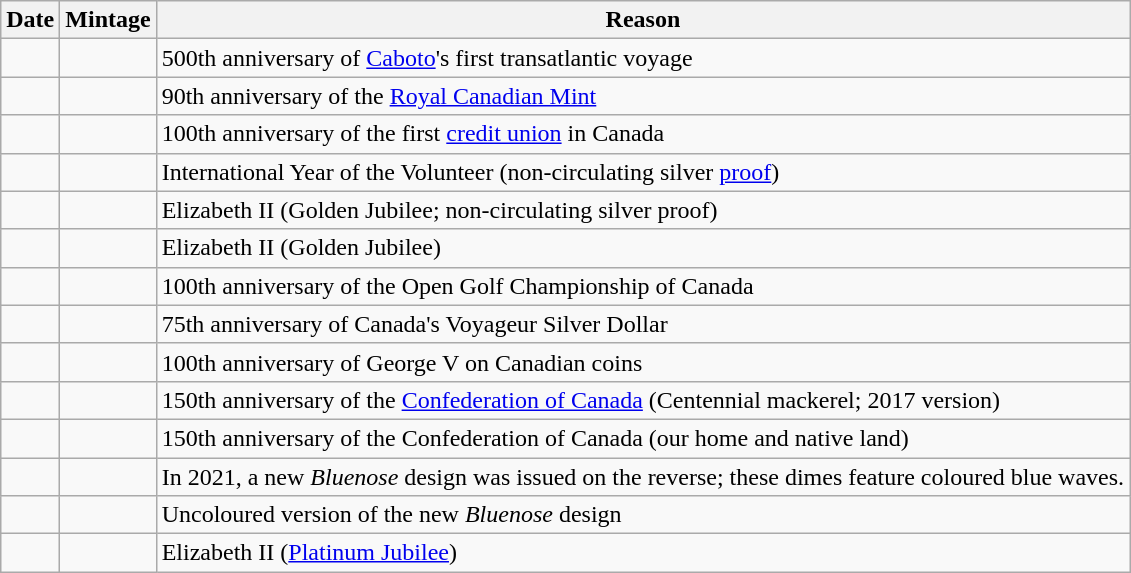<table class="wikitable sortable">
<tr>
<th>Date</th>
<th>Mintage</th>
<th class="unsortable">Reason</th>
</tr>
<tr>
<td></td>
<td></td>
<td>500th anniversary of <a href='#'>Caboto</a>'s first transatlantic voyage</td>
</tr>
<tr>
<td></td>
<td></td>
<td>90th anniversary of the <a href='#'>Royal Canadian Mint</a></td>
</tr>
<tr>
<td></td>
<td></td>
<td>100th anniversary of the first <a href='#'>credit union</a> in Canada</td>
</tr>
<tr>
<td></td>
<td></td>
<td>International Year of the Volunteer (non-circulating silver <a href='#'>proof</a>)</td>
</tr>
<tr>
<td></td>
<td></td>
<td>Elizabeth II (Golden Jubilee; non-circulating silver proof)</td>
</tr>
<tr>
<td></td>
<td></td>
<td>Elizabeth II (Golden Jubilee)</td>
</tr>
<tr>
<td></td>
<td></td>
<td>100th anniversary of the Open Golf Championship of Canada</td>
</tr>
<tr>
<td></td>
<td></td>
<td>75th anniversary of Canada's Voyageur Silver Dollar</td>
</tr>
<tr>
<td></td>
<td></td>
<td>100th anniversary of George V on Canadian coins</td>
</tr>
<tr>
<td></td>
<td></td>
<td>150th anniversary of the <a href='#'>Confederation of Canada</a> (Centennial mackerel; 2017 version)</td>
</tr>
<tr>
<td></td>
<td></td>
<td>150th anniversary of the Confederation of Canada (our home and native land)</td>
</tr>
<tr>
<td></td>
<td></td>
<td>In 2021, a new <em>Bluenose</em> design was issued on the reverse; these dimes feature coloured blue waves.</td>
</tr>
<tr>
<td></td>
<td></td>
<td>Uncoloured version of the new <em>Bluenose</em> design</td>
</tr>
<tr>
<td></td>
<td></td>
<td>Elizabeth II (<a href='#'>Platinum Jubilee</a>)</td>
</tr>
</table>
